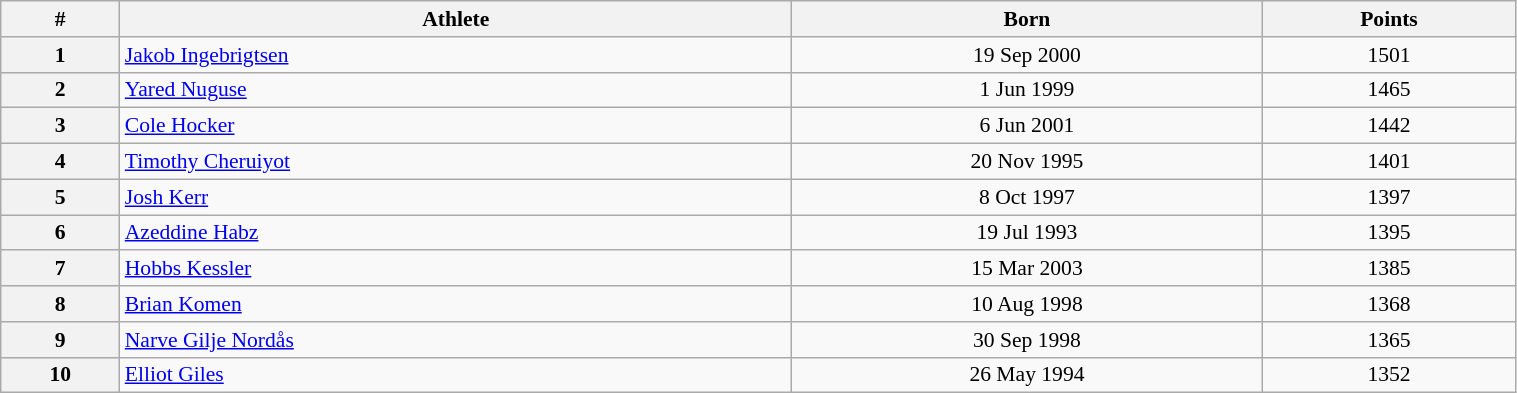<table class="wikitable" width=80% style="font-size:90%; text-align:center;">
<tr>
<th>#</th>
<th>Athlete</th>
<th>Born</th>
<th>Points</th>
</tr>
<tr>
<th>1</th>
<td align=left> <a href='#'>Jakob Ingebrigtsen</a></td>
<td>19 Sep 2000</td>
<td>1501</td>
</tr>
<tr>
<th>2</th>
<td align=left> <a href='#'>Yared Nuguse</a></td>
<td>1 Jun 1999</td>
<td>1465</td>
</tr>
<tr>
<th>3</th>
<td align=left> <a href='#'>Cole Hocker</a></td>
<td>6 Jun 2001</td>
<td>1442</td>
</tr>
<tr>
<th>4</th>
<td align=left> <a href='#'>Timothy Cheruiyot</a></td>
<td>20 Nov 1995</td>
<td>1401</td>
</tr>
<tr>
<th>5</th>
<td align=left> <a href='#'>Josh Kerr</a></td>
<td>8 Oct 1997</td>
<td>1397</td>
</tr>
<tr>
<th>6</th>
<td align=left> <a href='#'>Azeddine Habz</a></td>
<td>19 Jul 1993</td>
<td>1395</td>
</tr>
<tr>
<th>7</th>
<td align=left> <a href='#'>Hobbs Kessler</a></td>
<td>15 Mar 2003</td>
<td>1385</td>
</tr>
<tr>
<th>8</th>
<td align=left> <a href='#'>Brian Komen</a></td>
<td>10 Aug 1998</td>
<td>1368</td>
</tr>
<tr>
<th>9</th>
<td align=left> <a href='#'>Narve Gilje Nordås</a></td>
<td>30 Sep 1998</td>
<td>1365</td>
</tr>
<tr>
<th>10</th>
<td align=left> <a href='#'>Elliot Giles</a></td>
<td>26 May 1994</td>
<td>1352</td>
</tr>
</table>
